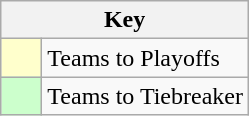<table class="wikitable" style="text-align: center;">
<tr>
<th colspan=2>Key</th>
</tr>
<tr>
<td style="background:#ffffcc; width:20px;"></td>
<td align=left>Teams to Playoffs</td>
</tr>
<tr>
<td style="background:#ccffcc; width:20px;"></td>
<td align=left>Teams to Tiebreaker</td>
</tr>
</table>
